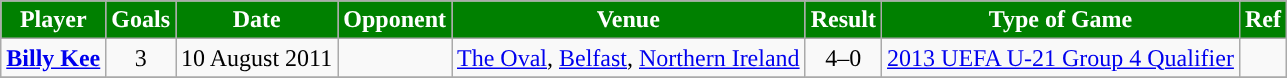<table class="wikitable sortable" style="text-align:left;">
<tr>
<th style="background-color:#008000; color:white; ">Player</th>
<th style="background-color:#008000; color:white; ">Goals</th>
<th style="background-color:#008000; color:white; ">Date</th>
<th style="background-color:#008000; color:white; ">Opponent</th>
<th style="background-color:#008000; color:white; ">Venue</th>
<th style="background-color:#008000; color:white; ">Result</th>
<th style="background-color:#008000; color:white; ">Type of Game</th>
<th style="background-color:#008000; color:white; ">Ref</th>
</tr>
<tr>
<td align=center><strong><a href='#'>Billy Kee</a></strong></td>
<td align=center>3</td>
<td align=center>10 August 2011</td>
<td align=left></td>
<td align=center><a href='#'>The Oval</a>, <a href='#'>Belfast</a>, <a href='#'>Northern Ireland</a></td>
<td align=center>4–0</td>
<td align=center><a href='#'>2013 UEFA U-21 Group 4 Qualifier</a></td>
<td align=center></td>
</tr>
<tr>
</tr>
</table>
